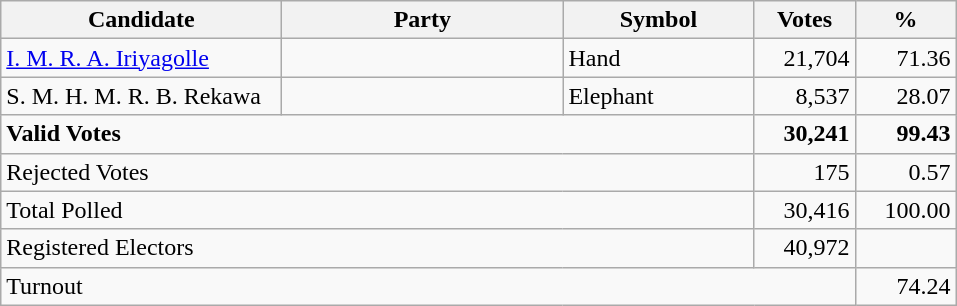<table class="wikitable" border="1" style="text-align:right;">
<tr>
<th align=left width="180">Candidate</th>
<th align=left width="180">Party</th>
<th align=left width="120">Symbol</th>
<th align=left width="60">Votes</th>
<th align=left width="60">%</th>
</tr>
<tr>
<td align=left><a href='#'>I. M. R. A. Iriyagolle</a></td>
<td align=left></td>
<td align=left>Hand</td>
<td>21,704</td>
<td>71.36</td>
</tr>
<tr>
<td align=left>S. M. H. M. R. B. Rekawa</td>
<td align=left></td>
<td align=left>Elephant</td>
<td>8,537</td>
<td>28.07</td>
</tr>
<tr>
<td align=left colspan=3><strong>Valid Votes</strong></td>
<td><strong>30,241</strong></td>
<td><strong>99.43</strong></td>
</tr>
<tr>
<td align=left colspan=3>Rejected Votes</td>
<td>175</td>
<td>0.57</td>
</tr>
<tr>
<td align=left colspan=3>Total Polled</td>
<td>30,416</td>
<td>100.00</td>
</tr>
<tr>
<td align=left colspan=3>Registered Electors</td>
<td>40,972</td>
<td></td>
</tr>
<tr>
<td align=left colspan=4>Turnout</td>
<td>74.24</td>
</tr>
</table>
